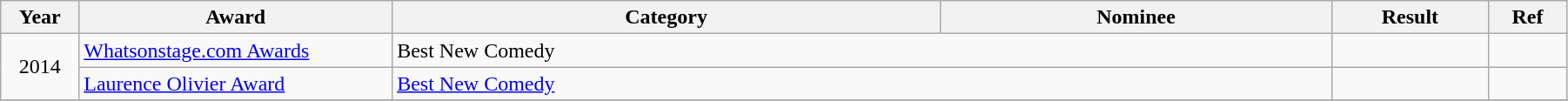<table class="wikitable" width="95%">
<tr>
<th width="5%">Year</th>
<th width="20%">Award</th>
<th width="35%">Category</th>
<th width="25%">Nominee</th>
<th width="10%">Result</th>
<th width="5%">Ref</th>
</tr>
<tr>
<td rowspan="2" align="center">2014</td>
<td rowspan="1"><a href='#'>Whatsonstage.com Awards</a></td>
<td colspan="2">Best New Comedy</td>
<td></td>
<td rowspan="1" align="center"></td>
</tr>
<tr>
<td rowspan="1"><a href='#'>Laurence Olivier Award</a></td>
<td colspan="2"><a href='#'>Best New Comedy</a></td>
<td></td>
<td rowspan="1" align="center"></td>
</tr>
<tr>
</tr>
</table>
